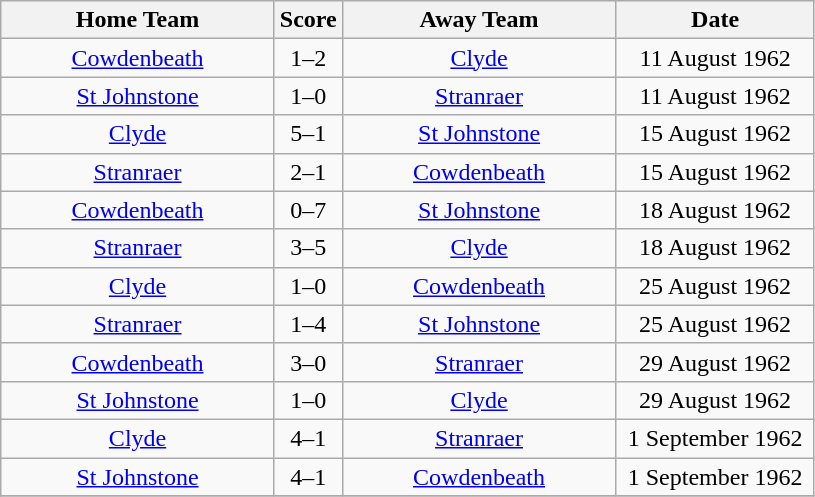<table class="wikitable" style="text-align:center;">
<tr>
<th width=175>Home Team</th>
<th width=20>Score</th>
<th width=175>Away Team</th>
<th width= 125>Date</th>
</tr>
<tr>
<td><a href='#'>Cowdenbeath</a></td>
<td>1–2</td>
<td><a href='#'>Clyde</a></td>
<td>11 August 1962</td>
</tr>
<tr>
<td><a href='#'>St Johnstone</a></td>
<td>1–0</td>
<td><a href='#'>Stranraer</a></td>
<td>11 August 1962</td>
</tr>
<tr>
<td><a href='#'>Clyde</a></td>
<td>5–1</td>
<td><a href='#'>St Johnstone</a></td>
<td>15 August 1962</td>
</tr>
<tr>
<td><a href='#'>Stranraer</a></td>
<td>2–1</td>
<td><a href='#'>Cowdenbeath</a></td>
<td>15 August 1962</td>
</tr>
<tr>
<td><a href='#'>Cowdenbeath</a></td>
<td>0–7</td>
<td><a href='#'>St Johnstone</a></td>
<td>18 August 1962</td>
</tr>
<tr>
<td><a href='#'>Stranraer</a></td>
<td>3–5</td>
<td><a href='#'>Clyde</a></td>
<td>18 August 1962</td>
</tr>
<tr>
<td><a href='#'>Clyde</a></td>
<td>1–0</td>
<td><a href='#'>Cowdenbeath</a></td>
<td>25 August 1962</td>
</tr>
<tr>
<td><a href='#'>Stranraer</a></td>
<td>1–4</td>
<td><a href='#'>St Johnstone</a></td>
<td>25 August 1962</td>
</tr>
<tr>
<td><a href='#'>Cowdenbeath</a></td>
<td>3–0</td>
<td><a href='#'>Stranraer</a></td>
<td>29 August 1962</td>
</tr>
<tr>
<td><a href='#'>St Johnstone</a></td>
<td>1–0</td>
<td><a href='#'>Clyde</a></td>
<td>29 August 1962</td>
</tr>
<tr>
<td><a href='#'>Clyde</a></td>
<td>4–1</td>
<td><a href='#'>Stranraer</a></td>
<td>1 September 1962</td>
</tr>
<tr>
<td><a href='#'>St Johnstone</a></td>
<td>4–1</td>
<td><a href='#'>Cowdenbeath</a></td>
<td>1 September 1962</td>
</tr>
<tr>
</tr>
</table>
